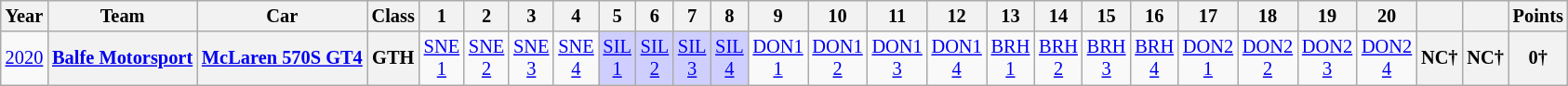<table class="wikitable" style="text-align:center; font-size:85%">
<tr>
<th>Year</th>
<th>Team</th>
<th>Car</th>
<th>Class</th>
<th>1</th>
<th>2</th>
<th>3</th>
<th>4</th>
<th>5</th>
<th>6</th>
<th>7</th>
<th>8</th>
<th>9</th>
<th>10</th>
<th>11</th>
<th>12</th>
<th>13</th>
<th>14</th>
<th>15</th>
<th>16</th>
<th>17</th>
<th>18</th>
<th>19</th>
<th>20</th>
<th></th>
<th></th>
<th>Points</th>
</tr>
<tr>
<td><a href='#'>2020</a></td>
<th nowrap><a href='#'>Balfe Motorsport</a></th>
<th nowrap><a href='#'>McLaren 570S GT4</a></th>
<th align=center><strong><span>GTH</span></strong></th>
<td style="background:#;"><a href='#'>SNE<br>1</a></td>
<td style="background:#;"><a href='#'>SNE<br>2</a></td>
<td style="background:#;"><a href='#'>SNE<br>3</a></td>
<td style="background:#;"><a href='#'>SNE<br>4</a></td>
<td style="background:#CFCFFF;"><a href='#'>SIL<br>1</a><br></td>
<td style="background:#CFCFFF;"><a href='#'>SIL<br>2</a><br></td>
<td style="background:#CFCFFF;"><a href='#'>SIL<br>3</a><br></td>
<td style="background:#CFCFFF;"><a href='#'>SIL<br>4</a><br></td>
<td style="background:#;"><a href='#'>DON1<br>1</a></td>
<td style="background:#;"><a href='#'>DON1<br>2</a></td>
<td style="background:#;"><a href='#'>DON1<br>3</a></td>
<td style="background:#;"><a href='#'>DON1<br>4</a></td>
<td style="background:#;"><a href='#'>BRH<br>1</a></td>
<td style="background:#;"><a href='#'>BRH<br>2</a></td>
<td style="background:#;"><a href='#'>BRH<br>3</a></td>
<td style="background:#;"><a href='#'>BRH<br>4</a></td>
<td style="background:#;"><a href='#'>DON2<br>1</a></td>
<td style="background:#;"><a href='#'>DON2<br>2</a></td>
<td style="background:#;"><a href='#'>DON2<br>3</a></td>
<td style="background:#;"><a href='#'>DON2<br>4</a></td>
<th>NC†</th>
<th>NC†</th>
<th>0†</th>
</tr>
</table>
